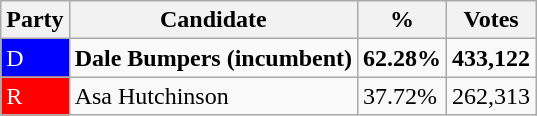<table class="wikitable">
<tr>
<th>Party</th>
<th>Candidate</th>
<th>%</th>
<th>Votes</th>
</tr>
<tr>
<td style="background: blue; color: white;">D</td>
<td><strong>Dale Bumpers</strong> <strong>(incumbent)</strong></td>
<td><strong>62.28%</strong></td>
<td><strong>433,122</strong></td>
</tr>
<tr>
<td style="background: red; color: white;">R</td>
<td>Asa Hutchinson</td>
<td>37.72%</td>
<td>262,313</td>
</tr>
</table>
